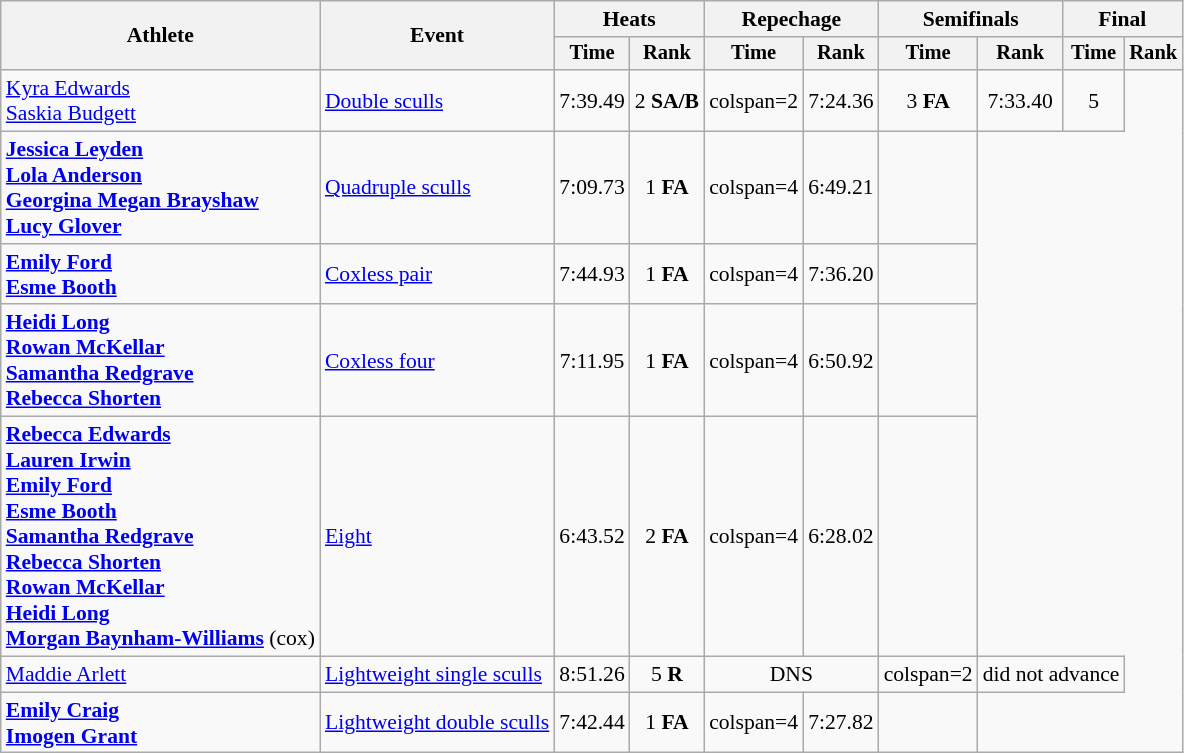<table class="wikitable" style="font-size:90%">
<tr>
<th rowspan="2">Athlete</th>
<th rowspan="2">Event</th>
<th colspan="2">Heats</th>
<th colspan="2">Repechage</th>
<th colspan="2">Semifinals</th>
<th colspan="2">Final</th>
</tr>
<tr style="font-size:95%">
<th>Time</th>
<th>Rank</th>
<th>Time</th>
<th>Rank</th>
<th>Time</th>
<th>Rank</th>
<th>Time</th>
<th>Rank</th>
</tr>
<tr align=center>
<td align=left><a href='#'>Kyra Edwards</a><br><a href='#'>Saskia Budgett</a></td>
<td align=left><a href='#'>Double sculls</a></td>
<td>7:39.49</td>
<td>2 <strong>SA/B</strong></td>
<td>colspan=2 </td>
<td>7:24.36</td>
<td>3 <strong>FA</strong></td>
<td>7:33.40</td>
<td>5</td>
</tr>
<tr align=center>
<td align=left><strong><a href='#'>Jessica Leyden</a><br><a href='#'>Lola Anderson</a><br><a href='#'>Georgina Megan Brayshaw</a><br><a href='#'>Lucy Glover</a></strong></td>
<td align=left><a href='#'>Quadruple sculls</a></td>
<td>7:09.73</td>
<td>1 <strong>FA</strong></td>
<td>colspan=4 </td>
<td>6:49.21</td>
<td></td>
</tr>
<tr align=center>
<td align=left><strong><a href='#'>Emily Ford</a><br><a href='#'>Esme Booth</a></strong></td>
<td align=left><a href='#'>Coxless pair</a></td>
<td>7:44.93</td>
<td>1 <strong>FA</strong></td>
<td>colspan=4 </td>
<td>7:36.20</td>
<td></td>
</tr>
<tr align=center>
<td align=left><strong><a href='#'>Heidi Long</a><br><a href='#'>Rowan McKellar</a><br><a href='#'>Samantha Redgrave</a><br><a href='#'>Rebecca Shorten</a></strong></td>
<td align=left><a href='#'>Coxless four</a></td>
<td>7:11.95</td>
<td>1 <strong>FA</strong></td>
<td>colspan=4 </td>
<td>6:50.92</td>
<td></td>
</tr>
<tr align=center>
<td align=left><strong><a href='#'>Rebecca Edwards</a><br><a href='#'>Lauren Irwin</a><br><a href='#'>Emily Ford</a><br><a href='#'>Esme Booth</a><br><a href='#'>Samantha Redgrave</a><br><a href='#'>Rebecca Shorten</a><br><a href='#'>Rowan McKellar</a><br><a href='#'>Heidi Long</a><br><a href='#'>Morgan Baynham-Williams</a></strong> (cox)</td>
<td align=left><a href='#'>Eight</a></td>
<td>6:43.52</td>
<td>2 <strong>FA</strong></td>
<td>colspan=4 </td>
<td>6:28.02</td>
<td></td>
</tr>
<tr align=center>
<td align=left><a href='#'>Maddie Arlett</a></td>
<td align=left><a href='#'>Lightweight single sculls</a></td>
<td>8:51.26</td>
<td>5 <strong>R</strong></td>
<td colspan=2>DNS</td>
<td>colspan=2 </td>
<td colspan=2>did not advance</td>
</tr>
<tr align=center>
<td align=left><strong><a href='#'>Emily Craig</a><br><a href='#'>Imogen Grant</a></strong></td>
<td align=left><a href='#'>Lightweight double sculls</a></td>
<td>7:42.44</td>
<td>1 <strong>FA</strong></td>
<td>colspan=4 </td>
<td>7:27.82</td>
<td></td>
</tr>
</table>
